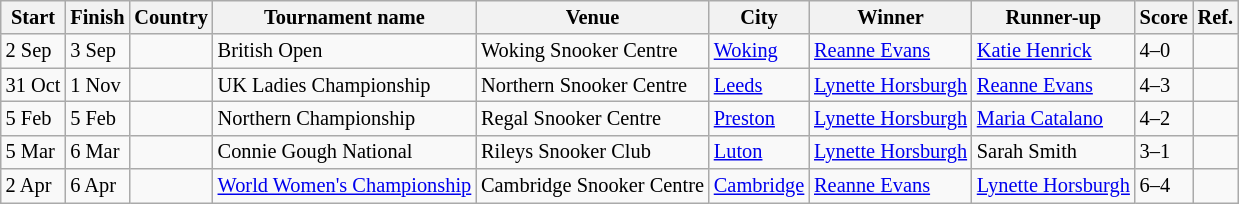<table class="wikitable sortable" style="font-size: 85%">
<tr>
<th>Start</th>
<th>Finish</th>
<th>Country</th>
<th>Tournament name</th>
<th>Venue</th>
<th>City</th>
<th>Winner</th>
<th>Runner-up</th>
<th>Score</th>
<th>Ref.</th>
</tr>
<tr>
<td>2 Sep</td>
<td>3 Sep</td>
<td></td>
<td>British Open</td>
<td>Woking Snooker Centre</td>
<td><a href='#'>Woking</a></td>
<td> <a href='#'>Reanne Evans</a></td>
<td> <a href='#'>Katie Henrick</a></td>
<td>4–0</td>
<td></td>
</tr>
<tr>
<td>31 Oct</td>
<td>1 Nov</td>
<td></td>
<td>UK Ladies Championship</td>
<td>Northern Snooker Centre</td>
<td><a href='#'>Leeds</a></td>
<td> <a href='#'>Lynette Horsburgh</a></td>
<td> <a href='#'>Reanne Evans</a></td>
<td>4–3</td>
<td></td>
</tr>
<tr>
<td>5 Feb</td>
<td>5 Feb</td>
<td></td>
<td>Northern Championship</td>
<td>Regal Snooker Centre</td>
<td><a href='#'>Preston</a></td>
<td> <a href='#'>Lynette Horsburgh</a></td>
<td> <a href='#'>Maria Catalano</a></td>
<td>4–2</td>
<td></td>
</tr>
<tr>
<td>5 Mar</td>
<td>6 Mar</td>
<td></td>
<td>Connie Gough National</td>
<td>Rileys Snooker Club</td>
<td><a href='#'>Luton</a></td>
<td> <a href='#'>Lynette Horsburgh</a></td>
<td> Sarah Smith</td>
<td>3–1</td>
<td></td>
</tr>
<tr>
<td>2 Apr</td>
<td>6 Apr</td>
<td></td>
<td><a href='#'>World Women's Championship</a></td>
<td>Cambridge Snooker Centre</td>
<td><a href='#'>Cambridge</a></td>
<td> <a href='#'>Reanne Evans</a></td>
<td> <a href='#'>Lynette Horsburgh</a></td>
<td>6–4</td>
<td></td>
</tr>
</table>
